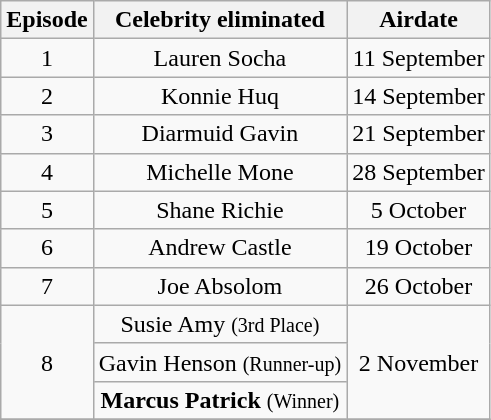<table class="wikitable" style="text-align:center">
<tr>
<th>Episode</th>
<th>Celebrity eliminated</th>
<th>Airdate</th>
</tr>
<tr>
<td>1</td>
<td>Lauren Socha</td>
<td>11 September</td>
</tr>
<tr>
<td>2</td>
<td>Konnie Huq</td>
<td>14 September</td>
</tr>
<tr>
<td>3</td>
<td>Diarmuid Gavin</td>
<td>21 September</td>
</tr>
<tr>
<td>4</td>
<td>Michelle Mone</td>
<td>28 September</td>
</tr>
<tr>
<td>5</td>
<td>Shane Richie</td>
<td>5 October</td>
</tr>
<tr>
<td>6</td>
<td>Andrew Castle</td>
<td>19 October</td>
</tr>
<tr>
<td>7</td>
<td>Joe Absolom</td>
<td>26 October</td>
</tr>
<tr>
<td rowspan=3>8</td>
<td>Susie Amy <small>(3rd Place)</small></td>
<td rowspan=3>2 November</td>
</tr>
<tr>
<td>Gavin Henson <small>(Runner-up)</small></td>
</tr>
<tr>
<td><strong>Marcus Patrick</strong> <small>(Winner)</small></td>
</tr>
<tr>
</tr>
</table>
